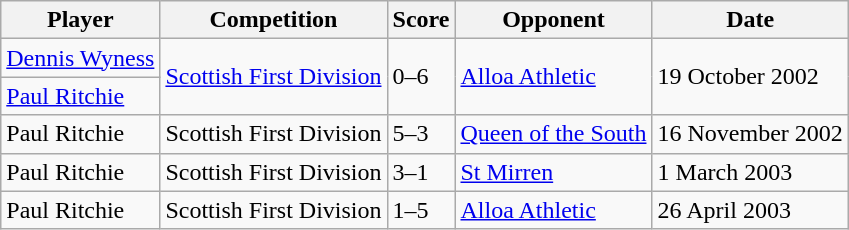<table class="wikitable">
<tr>
<th>Player</th>
<th>Competition</th>
<th>Score</th>
<th>Opponent</th>
<th>Date</th>
</tr>
<tr>
<td> <a href='#'>Dennis Wyness</a></td>
<td rowspan="2"><a href='#'>Scottish First Division</a></td>
<td rowspan="2">0–6</td>
<td rowspan="2"><a href='#'>Alloa Athletic</a></td>
<td rowspan="2">19 October 2002</td>
</tr>
<tr>
<td> <a href='#'>Paul Ritchie</a></td>
</tr>
<tr>
<td> Paul Ritchie</td>
<td>Scottish First Division</td>
<td>5–3</td>
<td><a href='#'>Queen of the South</a></td>
<td>16 November 2002</td>
</tr>
<tr>
<td> Paul Ritchie</td>
<td>Scottish First Division</td>
<td>3–1</td>
<td><a href='#'>St Mirren</a></td>
<td>1 March 2003</td>
</tr>
<tr>
<td> Paul Ritchie</td>
<td>Scottish First Division</td>
<td>1–5</td>
<td><a href='#'>Alloa Athletic</a></td>
<td>26 April 2003</td>
</tr>
</table>
